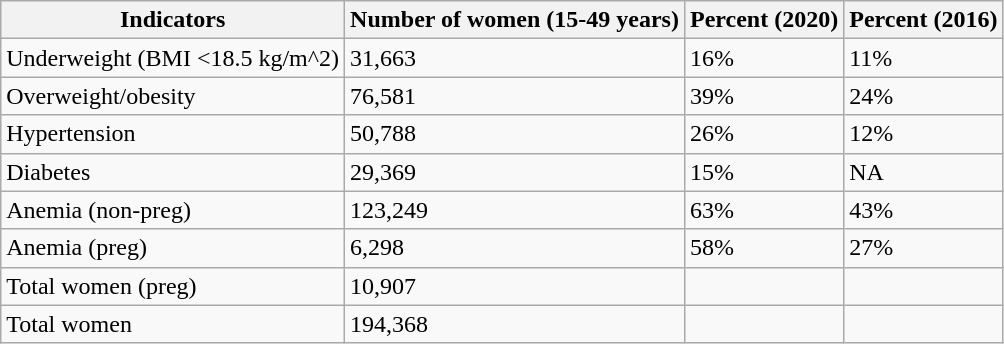<table class="wikitable sortable">
<tr>
<th>Indicators</th>
<th>Number of women (15-49 years)</th>
<th>Percent (2020)</th>
<th>Percent (2016)</th>
</tr>
<tr>
<td>Underweight (BMI <18.5 kg/m^2)</td>
<td>31,663</td>
<td>16%</td>
<td>11%</td>
</tr>
<tr>
<td>Overweight/obesity</td>
<td>76,581</td>
<td>39%</td>
<td>24%</td>
</tr>
<tr>
<td>Hypertension</td>
<td>50,788</td>
<td>26%</td>
<td>12%</td>
</tr>
<tr>
<td>Diabetes</td>
<td>29,369</td>
<td>15%</td>
<td>NA</td>
</tr>
<tr>
<td>Anemia (non-preg)</td>
<td>123,249</td>
<td>63%</td>
<td>43%</td>
</tr>
<tr>
<td>Anemia (preg)</td>
<td>6,298</td>
<td>58%</td>
<td>27%</td>
</tr>
<tr>
<td>Total women (preg)</td>
<td>10,907</td>
<td></td>
<td></td>
</tr>
<tr>
<td>Total women</td>
<td>194,368</td>
<td></td>
<td></td>
</tr>
</table>
